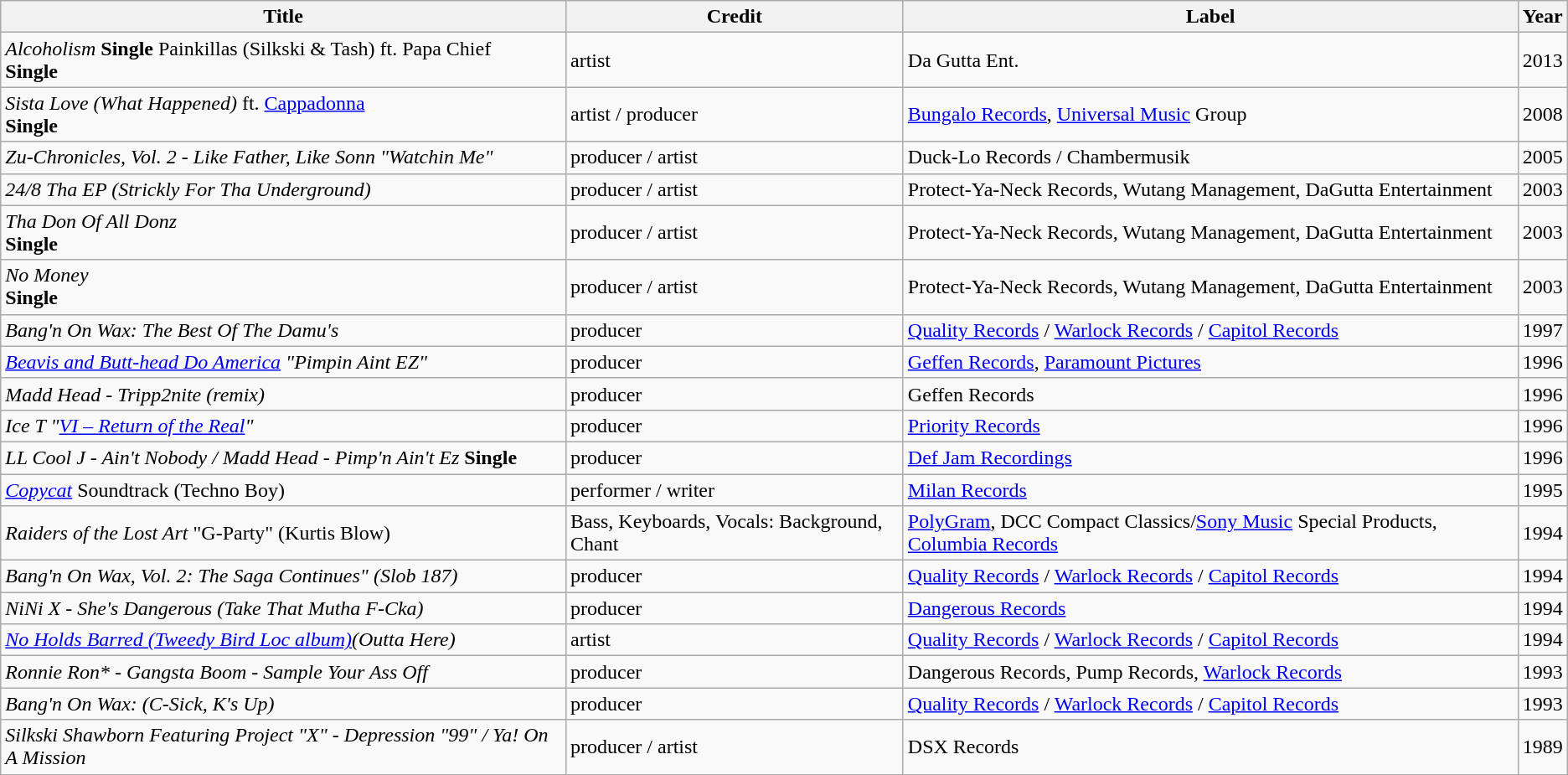<table class="wikitable">
<tr>
<th>Title</th>
<th>Credit</th>
<th>Label</th>
<th>Year</th>
</tr>
<tr>
<td><em>Alcoholism</em> <strong>Single</strong> Painkillas (Silkski & Tash) ft. Papa Chief<br><strong>Single</strong></td>
<td>artist</td>
<td>Da Gutta Ent.</td>
<td>2013</td>
</tr>
<tr>
<td><em>Sista Love (What Happened)</em> ft. <a href='#'>Cappadonna</a><br><strong>Single</strong></td>
<td>artist / producer</td>
<td><a href='#'>Bungalo Records</a>, <a href='#'>Universal Music</a> Group</td>
<td>2008</td>
</tr>
<tr>
<td><em>Zu-Chronicles, Vol. 2 - Like Father, Like Sonn "Watchin Me"</em></td>
<td>producer / artist</td>
<td>Duck-Lo Records / Chambermusik</td>
<td>2005</td>
</tr>
<tr>
<td><em>24/8 Tha EP (Strickly For Tha Underground)</em></td>
<td>producer / artist</td>
<td>Protect-Ya-Neck Records, Wutang Management, DaGutta Entertainment</td>
<td>2003</td>
</tr>
<tr>
<td><em>Tha Don Of All Donz</em><br><strong>Single</strong></td>
<td>producer / artist</td>
<td>Protect-Ya-Neck Records, Wutang Management, DaGutta Entertainment</td>
<td>2003</td>
</tr>
<tr>
<td><em>No Money</em><br><strong>Single</strong>
</td>
<td>producer / artist</td>
<td>Protect-Ya-Neck Records, Wutang Management, DaGutta Entertainment</td>
<td>2003</td>
</tr>
<tr>
<td><em>Bang'n On Wax: The Best Of The Damu's</em></td>
<td>producer</td>
<td><a href='#'>Quality Records</a> / <a href='#'>Warlock Records</a> / <a href='#'>Capitol Records</a></td>
<td>1997</td>
</tr>
<tr>
<td><em><a href='#'>Beavis and Butt-head Do America</a> "Pimpin Aint EZ"</em></td>
<td>producer</td>
<td><a href='#'>Geffen Records</a>, <a href='#'>Paramount Pictures</a></td>
<td>1996</td>
</tr>
<tr>
<td><em>Madd Head - Tripp2nite (remix)</em></td>
<td>producer</td>
<td>Geffen Records</td>
<td>1996</td>
</tr>
<tr>
<td><em>Ice T "<a href='#'>VI – Return of the Real</a>"</em></td>
<td>producer</td>
<td><a href='#'>Priority Records</a></td>
<td>1996</td>
</tr>
<tr>
<td><em>LL Cool J - Ain't Nobody / Madd Head - Pimp'n Ain't Ez</em> <strong>Single</strong></td>
<td>producer</td>
<td><a href='#'>Def Jam Recordings</a></td>
<td>1996</td>
</tr>
<tr>
<td><em><a href='#'>Copycat</a></em> Soundtrack (Techno Boy)</td>
<td>performer / writer</td>
<td><a href='#'>Milan Records</a></td>
<td>1995</td>
</tr>
<tr>
<td><em>Raiders of the Lost Art</em> "G-Party" (Kurtis Blow)</td>
<td>Bass, Keyboards, Vocals: Background, Chant</td>
<td><a href='#'>PolyGram</a>, DCC Compact Classics/<a href='#'>Sony Music</a> Special Products, <a href='#'>Columbia Records</a></td>
<td>1994</td>
</tr>
<tr>
<td><em>Bang'n On Wax, Vol. 2: The Saga Continues" (Slob 187)</em></td>
<td>producer</td>
<td><a href='#'>Quality Records</a> / <a href='#'>Warlock Records</a> / <a href='#'>Capitol Records</a></td>
<td>1994</td>
</tr>
<tr>
<td><em>NiNi X - She's Dangerous (Take That Mutha F-Cka)</em></td>
<td>producer</td>
<td><a href='#'>Dangerous Records</a></td>
<td>1994</td>
</tr>
<tr>
<td><em><a href='#'>No Holds Barred (Tweedy Bird Loc album)</a>(Outta Here)</em></td>
<td>artist</td>
<td><a href='#'>Quality Records</a> / <a href='#'>Warlock Records</a> / <a href='#'>Capitol Records</a></td>
<td>1994</td>
</tr>
<tr>
<td><em>Ronnie Ron* - Gangsta Boom - Sample Your Ass Off</em></td>
<td>producer</td>
<td>Dangerous Records, Pump Records, <a href='#'>Warlock Records</a></td>
<td>1993</td>
</tr>
<tr>
<td><em>Bang'n On Wax: (C-Sick, K's Up)</em></td>
<td>producer</td>
<td><a href='#'>Quality Records</a> / <a href='#'>Warlock Records</a> / <a href='#'>Capitol Records</a></td>
<td>1993</td>
</tr>
<tr>
<td><em>Silkski Shawborn Featuring Project "X" - Depression "99" / Ya! On A Mission</em></td>
<td>producer / artist</td>
<td>DSX Records</td>
<td>1989</td>
</tr>
</table>
